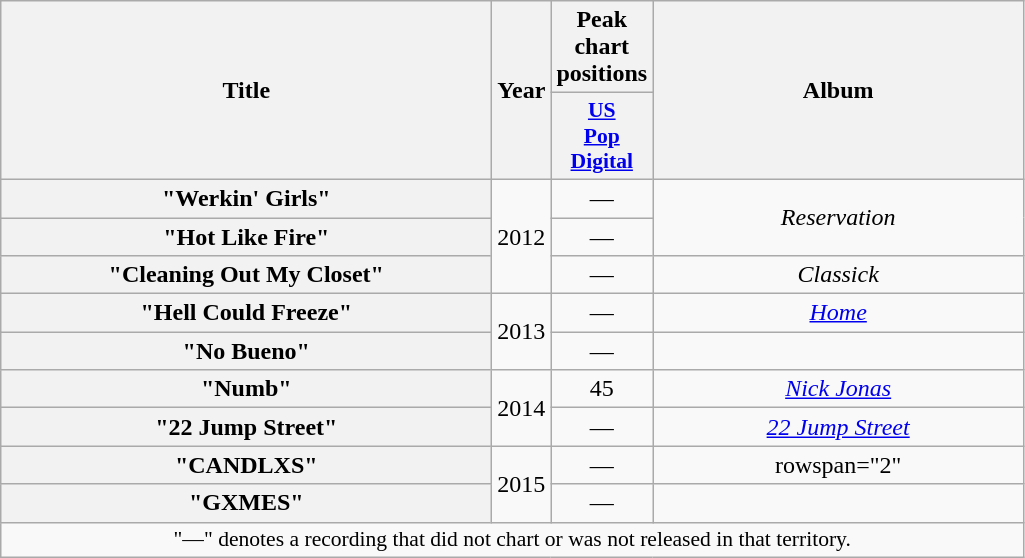<table class="wikitable plainrowheaders" style="text-align:center;">
<tr>
<th scope="col" rowspan="2" style="width:20em;">Title</th>
<th scope="col" rowspan="2" style="width:1em;">Year</th>
<th scope="col" colspan="1">Peak chart positions</th>
<th scope="col" rowspan="2" style="width:15em;">Album</th>
</tr>
<tr>
<th scope="col" style="width:3em;font-size:90%;"><a href='#'>US<br>Pop<br>Digital</a><br></th>
</tr>
<tr>
<th scope="row">"Werkin' Girls"</th>
<td rowspan="3">2012</td>
<td>—</td>
<td rowspan="2"><em>Reservation</em></td>
</tr>
<tr>
<th scope="row">"Hot Like Fire"</th>
<td>—</td>
</tr>
<tr>
<th scope="row">"Cleaning Out My Closet"</th>
<td>—</td>
<td><em>Classick</em></td>
</tr>
<tr>
<th scope="row">"Hell Could Freeze"<br></th>
<td rowspan="2">2013</td>
<td>—</td>
<td><em><a href='#'>Home</a></em></td>
</tr>
<tr>
<th scope="row">"No Bueno"</th>
<td>—</td>
<td></td>
</tr>
<tr>
<th scope="row">"Numb"<br></th>
<td rowspan="2">2014</td>
<td>45</td>
<td><em><a href='#'>Nick Jonas</a></em></td>
</tr>
<tr>
<th scope="row">"22 Jump Street"<br></th>
<td>—</td>
<td><em><a href='#'>22 Jump Street</a></em></td>
</tr>
<tr>
<th scope="row">"CANDLXS"</th>
<td rowspan="2">2015</td>
<td>—</td>
<td>rowspan="2" </td>
</tr>
<tr>
<th scope="row">"GXMES"</th>
<td>—</td>
</tr>
<tr>
<td colspan="8" style="font-size:90%">"—" denotes a recording that did not chart or was not released in that territory.</td>
</tr>
</table>
